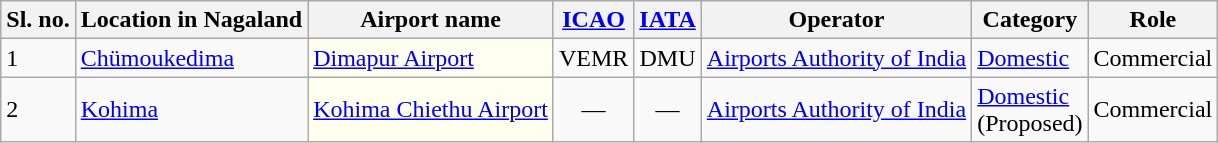<table class="wikitable sortable">
<tr>
<th>Sl. no.</th>
<th>Location in Nagaland</th>
<th>Airport name</th>
<th><a href='#'>ICAO</a></th>
<th><a href='#'>IATA</a></th>
<th>Operator</th>
<th>Category</th>
<th>Role</th>
</tr>
<tr>
<td>1</td>
<td><a href='#'>Chümoukedima</a></td>
<td style="background:#FFFFF0;"><a href='#'>Dimapur Airport</a></td>
<td align="center">VEMR</td>
<td align="center">DMU</td>
<td><a href='#'>Airports Authority of India</a></td>
<td><a href='#'>Domestic</a></td>
<td>Commercial</td>
</tr>
<tr>
<td>2</td>
<td><a href='#'>Kohima</a></td>
<td style="background:#FFFFF0;"><a href='#'>Kohima Chiethu Airport</a></td>
<td align="center">—</td>
<td align="center">—</td>
<td><a href='#'>Airports Authority of India</a></td>
<td><a href='#'>Domestic</a><br>(Proposed)</td>
<td>Commercial</td>
</tr>
</table>
